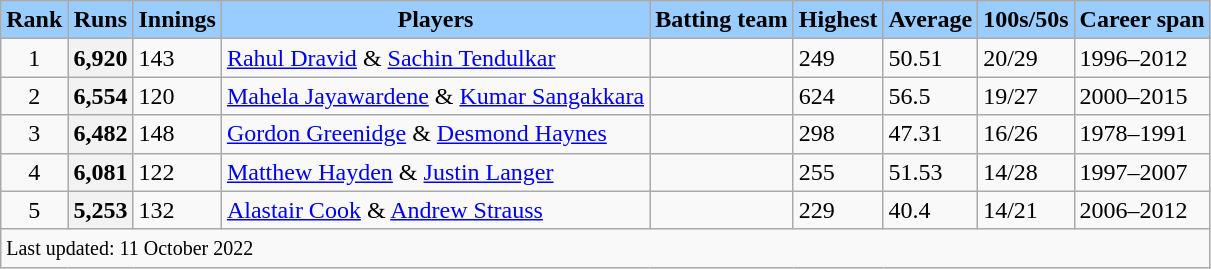<table class="wikitable sortable" style="text-align:centre">
<tr style="background:#9cf;">
<th style="background:#9cf;" scope="col">Rank</th>
<th scope="col" style="background:#9cf;">Runs</th>
<th scope="col" style="background:#9cf;">Innings</th>
<th scope="col" style="background:#9cf;">Players</th>
<th scope="col" style="background:#9cf;">Batting team</th>
<th scope="col" style="background:#9cf;">Highest</th>
<th scope="col" style="background:#9cf;">Average</th>
<th scope="col" style="background:#9cf;">100s/50s</th>
<th scope="col" style="background:#9cf;">Career span</th>
</tr>
<tr>
<td align=center>1</td>
<th scope-"row">6,920</th>
<td>143</td>
<td><a href='#'>Rahul Dravid</a> & <a href='#'>Sachin Tendulkar</a></td>
<td></td>
<td>249</td>
<td>50.51</td>
<td>20/29</td>
<td>1996–2012</td>
</tr>
<tr>
<td align=center>2</td>
<th scope="row">6,554</th>
<td>120</td>
<td><a href='#'>Mahela Jayawardene</a> & <a href='#'>Kumar Sangakkara</a></td>
<td></td>
<td>624</td>
<td>56.5</td>
<td>19/27</td>
<td>2000–2015</td>
</tr>
<tr>
<td align=center>3</td>
<th scope="row">6,482</th>
<td>148</td>
<td><a href='#'>Gordon Greenidge</a> & <a href='#'>Desmond Haynes</a></td>
<td></td>
<td>298</td>
<td>47.31</td>
<td>16/26</td>
<td>1978–1991</td>
</tr>
<tr>
<td align=center>4</td>
<th scope="row">6,081</th>
<td>122</td>
<td><a href='#'>Matthew Hayden</a> & <a href='#'>Justin Langer</a></td>
<td></td>
<td>255</td>
<td>51.53</td>
<td>14/28</td>
<td>1997–2007</td>
</tr>
<tr>
<td align=center>5</td>
<th scope="row">5,253</th>
<td>132</td>
<td><a href='#'>Alastair Cook</a> & <a href='#'>Andrew Strauss</a></td>
<td></td>
<td>229</td>
<td>40.4</td>
<td>14/21</td>
<td>2006–2012</td>
</tr>
<tr class="sortbottom">
<td scope="row" colspan=9><small>Last updated: 11 October 2022</small></td>
</tr>
</table>
